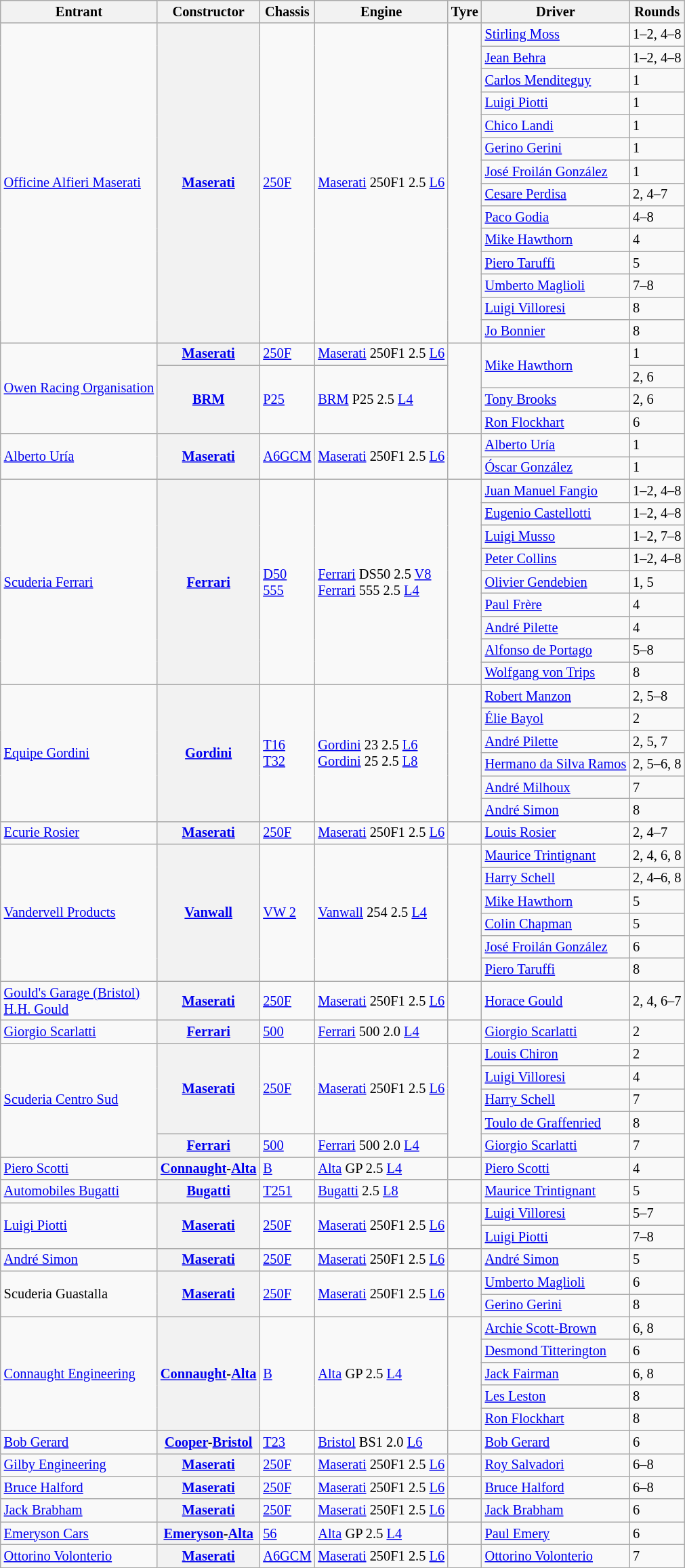<table class="wikitable sortable" style="font-size: 85%">
<tr>
<th>Entrant</th>
<th>Constructor</th>
<th>Chassis</th>
<th>Engine</th>
<th>Tyre</th>
<th>Driver</th>
<th>Rounds</th>
</tr>
<tr>
<td rowspan="14"> <a href='#'>Officine Alfieri Maserati</a></td>
<th rowspan="14"><a href='#'>Maserati</a></th>
<td rowspan="14"><a href='#'>250F</a></td>
<td rowspan="14"><a href='#'>Maserati</a> 250F1 2.5 <a href='#'>L6</a></td>
<td rowspan="14"></td>
<td> <a href='#'>Stirling Moss</a></td>
<td>1–2, 4–8</td>
</tr>
<tr>
<td> <a href='#'>Jean Behra</a></td>
<td>1–2, 4–8</td>
</tr>
<tr>
<td> <a href='#'>Carlos Menditeguy</a></td>
<td>1</td>
</tr>
<tr>
<td> <a href='#'>Luigi Piotti</a></td>
<td>1</td>
</tr>
<tr>
<td> <a href='#'>Chico Landi</a></td>
<td>1</td>
</tr>
<tr>
<td> <a href='#'>Gerino Gerini</a></td>
<td>1</td>
</tr>
<tr>
<td> <a href='#'>José Froilán González</a></td>
<td>1</td>
</tr>
<tr>
<td> <a href='#'>Cesare Perdisa</a></td>
<td>2, 4–7</td>
</tr>
<tr>
<td> <a href='#'>Paco Godia</a></td>
<td>4–8</td>
</tr>
<tr>
<td> <a href='#'>Mike Hawthorn</a></td>
<td>4</td>
</tr>
<tr>
<td> <a href='#'>Piero Taruffi</a></td>
<td>5</td>
</tr>
<tr>
<td> <a href='#'>Umberto Maglioli</a></td>
<td>7–8</td>
</tr>
<tr>
<td> <a href='#'>Luigi Villoresi</a></td>
<td>8</td>
</tr>
<tr>
<td> <a href='#'>Jo Bonnier</a></td>
<td>8</td>
</tr>
<tr>
<td rowspan="4"> <a href='#'>Owen Racing Organisation</a></td>
<th><a href='#'>Maserati</a></th>
<td><a href='#'>250F</a></td>
<td><a href='#'>Maserati</a> 250F1 2.5 <a href='#'>L6</a></td>
<td rowspan="4"><br></td>
<td rowspan=2> <a href='#'>Mike Hawthorn</a></td>
<td>1</td>
</tr>
<tr>
<th rowspan=3><a href='#'>BRM</a></th>
<td rowspan=3><a href='#'>P25</a></td>
<td rowspan=3><a href='#'>BRM</a> P25 2.5 <a href='#'>L4</a></td>
<td>2, 6</td>
</tr>
<tr>
<td> <a href='#'>Tony Brooks</a></td>
<td>2, 6</td>
</tr>
<tr>
<td> <a href='#'>Ron Flockhart</a></td>
<td>6</td>
</tr>
<tr>
<td rowspan="2"> <a href='#'>Alberto Uría</a></td>
<th rowspan="2"><a href='#'>Maserati</a></th>
<td rowspan="2"><a href='#'>A6GCM</a></td>
<td rowspan="2"><a href='#'>Maserati</a> 250F1 2.5 <a href='#'>L6</a></td>
<td rowspan="2"></td>
<td> <a href='#'>Alberto Uría</a></td>
<td>1</td>
</tr>
<tr>
<td> <a href='#'>Óscar González</a></td>
<td>1</td>
</tr>
<tr>
<td rowspan="9"> <a href='#'>Scuderia Ferrari</a></td>
<th rowspan="9"><a href='#'>Ferrari</a></th>
<td rowspan="9"><a href='#'>D50</a><br><a href='#'>555</a></td>
<td rowspan="9"><a href='#'>Ferrari</a> DS50 2.5 <a href='#'>V8</a><br><a href='#'>Ferrari</a> 555 2.5 <a href='#'>L4</a></td>
<td rowspan="9"><br></td>
<td> <a href='#'>Juan Manuel Fangio</a></td>
<td>1–2, 4–8</td>
</tr>
<tr>
<td> <a href='#'>Eugenio Castellotti</a></td>
<td>1–2, 4–8</td>
</tr>
<tr>
<td> <a href='#'>Luigi Musso</a></td>
<td>1–2, 7–8</td>
</tr>
<tr>
<td> <a href='#'>Peter Collins</a></td>
<td>1–2, 4–8</td>
</tr>
<tr>
<td> <a href='#'>Olivier Gendebien</a></td>
<td>1, 5</td>
</tr>
<tr>
<td> <a href='#'>Paul Frère</a></td>
<td>4</td>
</tr>
<tr>
<td> <a href='#'>André Pilette</a></td>
<td>4</td>
</tr>
<tr>
<td> <a href='#'>Alfonso de Portago</a></td>
<td>5–8</td>
</tr>
<tr>
<td> <a href='#'>Wolfgang von Trips</a></td>
<td>8</td>
</tr>
<tr>
<td rowspan="6"> <a href='#'>Equipe Gordini</a></td>
<th rowspan="6"><a href='#'>Gordini</a></th>
<td rowspan="6"><a href='#'>T16</a><br><a href='#'>T32</a></td>
<td rowspan="6"><a href='#'>Gordini</a> 23 2.5 <a href='#'>L6</a><br><a href='#'>Gordini</a> 25 2.5 <a href='#'>L8</a></td>
<td rowspan="6"></td>
<td> <a href='#'>Robert Manzon</a></td>
<td>2, 5–8</td>
</tr>
<tr>
<td> <a href='#'>Élie Bayol</a></td>
<td>2</td>
</tr>
<tr>
<td> <a href='#'>André Pilette</a></td>
<td>2, 5, 7</td>
</tr>
<tr>
<td> <a href='#'>Hermano da Silva Ramos</a></td>
<td>2, 5–6, 8</td>
</tr>
<tr>
<td> <a href='#'>André Milhoux</a></td>
<td>7</td>
</tr>
<tr>
<td> <a href='#'>André Simon</a></td>
<td>8</td>
</tr>
<tr>
<td> <a href='#'>Ecurie Rosier</a></td>
<th><a href='#'>Maserati</a></th>
<td><a href='#'>250F</a></td>
<td><a href='#'>Maserati</a> 250F1 2.5 <a href='#'>L6</a></td>
<td></td>
<td> <a href='#'>Louis Rosier</a></td>
<td>2, 4–7</td>
</tr>
<tr>
<td rowspan="6"> <a href='#'>Vandervell Products</a></td>
<th rowspan="6"><a href='#'>Vanwall</a></th>
<td rowspan="6"><a href='#'>VW 2</a></td>
<td rowspan="6"><a href='#'>Vanwall</a> 254 2.5 <a href='#'>L4</a></td>
<td rowspan="6"></td>
<td> <a href='#'>Maurice Trintignant</a></td>
<td>2, 4, 6, 8</td>
</tr>
<tr>
<td> <a href='#'>Harry Schell</a></td>
<td>2, 4–6, 8</td>
</tr>
<tr>
<td> <a href='#'>Mike Hawthorn</a></td>
<td>5</td>
</tr>
<tr>
<td> <a href='#'>Colin Chapman</a></td>
<td>5</td>
</tr>
<tr>
<td> <a href='#'>José Froilán González</a></td>
<td>6</td>
</tr>
<tr>
<td> <a href='#'>Piero Taruffi</a></td>
<td>8</td>
</tr>
<tr>
<td> <a href='#'>Gould's Garage (Bristol)</a><br> <a href='#'>H.H. Gould</a></td>
<th><a href='#'>Maserati</a></th>
<td><a href='#'>250F</a></td>
<td><a href='#'>Maserati</a> 250F1 2.5 <a href='#'>L6</a></td>
<td></td>
<td> <a href='#'>Horace Gould</a></td>
<td>2, 4, 6–7</td>
</tr>
<tr>
<td> <a href='#'>Giorgio Scarlatti</a></td>
<th><a href='#'>Ferrari</a></th>
<td><a href='#'>500</a></td>
<td><a href='#'>Ferrari</a> 500 2.0 <a href='#'>L4</a></td>
<td></td>
<td> <a href='#'>Giorgio Scarlatti</a></td>
<td>2</td>
</tr>
<tr>
<td rowspan="5"> <a href='#'>Scuderia Centro Sud</a></td>
<th rowspan="4"><a href='#'>Maserati</a></th>
<td rowspan="4"><a href='#'>250F</a></td>
<td rowspan="4"><a href='#'>Maserati</a> 250F1 2.5 <a href='#'>L6</a></td>
<td rowspan="5"></td>
<td> <a href='#'>Louis Chiron</a></td>
<td>2</td>
</tr>
<tr>
<td> <a href='#'>Luigi Villoresi</a></td>
<td>4</td>
</tr>
<tr>
<td> <a href='#'>Harry Schell</a></td>
<td>7</td>
</tr>
<tr>
<td> <a href='#'>Toulo de Graffenried</a></td>
<td>8</td>
</tr>
<tr>
<th><a href='#'>Ferrari</a></th>
<td><a href='#'>500</a></td>
<td><a href='#'>Ferrari</a> 500 2.0 <a href='#'>L4</a></td>
<td> <a href='#'>Giorgio Scarlatti</a></td>
<td>7</td>
</tr>
<tr>
</tr>
<tr>
<td> <a href='#'>Piero Scotti</a></td>
<th><a href='#'>Connaught</a>-<a href='#'>Alta</a></th>
<td><a href='#'>B</a></td>
<td><a href='#'>Alta</a> GP 2.5 <a href='#'>L4</a></td>
<td></td>
<td> <a href='#'>Piero Scotti</a></td>
<td>4</td>
</tr>
<tr>
<td> <a href='#'>Automobiles Bugatti</a></td>
<th><a href='#'>Bugatti</a></th>
<td><a href='#'>T251</a></td>
<td><a href='#'>Bugatti</a> 2.5 <a href='#'>L8</a></td>
<td></td>
<td> <a href='#'>Maurice Trintignant</a></td>
<td>5</td>
</tr>
<tr>
<td rowspan="2"> <a href='#'>Luigi Piotti</a></td>
<th rowspan="2"><a href='#'>Maserati</a></th>
<td rowspan="2"><a href='#'>250F</a></td>
<td rowspan="2"><a href='#'>Maserati</a> 250F1 2.5 <a href='#'>L6</a></td>
<td rowspan="2"></td>
<td> <a href='#'>Luigi Villoresi</a></td>
<td>5–7</td>
</tr>
<tr>
<td> <a href='#'>Luigi Piotti</a></td>
<td>7–8</td>
</tr>
<tr>
<td> <a href='#'>André Simon</a></td>
<th><a href='#'>Maserati</a></th>
<td><a href='#'>250F</a></td>
<td><a href='#'>Maserati</a> 250F1 2.5 <a href='#'>L6</a></td>
<td></td>
<td> <a href='#'>André Simon</a></td>
<td>5</td>
</tr>
<tr>
<td rowspan="2"> Scuderia Guastalla</td>
<th rowspan="2"><a href='#'>Maserati</a></th>
<td rowspan="2"><a href='#'>250F</a></td>
<td rowspan="2"><a href='#'>Maserati</a> 250F1 2.5 <a href='#'>L6</a></td>
<td rowspan="2"></td>
<td> <a href='#'>Umberto Maglioli</a></td>
<td>6</td>
</tr>
<tr>
<td> <a href='#'>Gerino Gerini</a></td>
<td>8</td>
</tr>
<tr>
<td rowspan="5"> <a href='#'>Connaught Engineering</a></td>
<th rowspan="5"><a href='#'>Connaught</a>-<a href='#'>Alta</a></th>
<td rowspan="5"><a href='#'>B</a></td>
<td rowspan="5"><a href='#'>Alta</a> GP 2.5 <a href='#'>L4</a></td>
<td rowspan="5"><br></td>
<td> <a href='#'>Archie Scott-Brown</a></td>
<td>6, 8</td>
</tr>
<tr>
<td> <a href='#'>Desmond Titterington</a></td>
<td>6</td>
</tr>
<tr>
<td> <a href='#'>Jack Fairman</a></td>
<td>6, 8</td>
</tr>
<tr>
<td> <a href='#'>Les Leston</a></td>
<td>8</td>
</tr>
<tr>
<td> <a href='#'>Ron Flockhart</a></td>
<td>8</td>
</tr>
<tr>
<td> <a href='#'>Bob Gerard</a></td>
<th><a href='#'>Cooper</a>-<a href='#'>Bristol</a></th>
<td><a href='#'>T23</a></td>
<td><a href='#'>Bristol</a> BS1 2.0 <a href='#'>L6</a></td>
<td></td>
<td> <a href='#'>Bob Gerard</a></td>
<td>6</td>
</tr>
<tr>
<td> <a href='#'>Gilby Engineering</a></td>
<th><a href='#'>Maserati</a></th>
<td><a href='#'>250F</a></td>
<td><a href='#'>Maserati</a> 250F1 2.5 <a href='#'>L6</a></td>
<td></td>
<td> <a href='#'>Roy Salvadori</a></td>
<td>6–8</td>
</tr>
<tr>
<td> <a href='#'>Bruce Halford</a></td>
<th><a href='#'>Maserati</a></th>
<td><a href='#'>250F</a></td>
<td><a href='#'>Maserati</a> 250F1 2.5 <a href='#'>L6</a></td>
<td></td>
<td> <a href='#'>Bruce Halford</a></td>
<td>6–8</td>
</tr>
<tr>
<td> <a href='#'>Jack Brabham</a></td>
<th><a href='#'>Maserati</a></th>
<td><a href='#'>250F</a></td>
<td><a href='#'>Maserati</a> 250F1 2.5 <a href='#'>L6</a></td>
<td></td>
<td> <a href='#'>Jack Brabham</a></td>
<td>6</td>
</tr>
<tr>
<td> <a href='#'>Emeryson Cars</a></td>
<th><a href='#'>Emeryson</a>-<a href='#'>Alta</a></th>
<td><a href='#'>56</a></td>
<td><a href='#'>Alta</a> GP 2.5 <a href='#'>L4</a></td>
<td></td>
<td> <a href='#'>Paul Emery</a></td>
<td>6</td>
</tr>
<tr>
<td> <a href='#'>Ottorino Volonterio</a></td>
<th><a href='#'>Maserati</a></th>
<td><a href='#'>A6GCM</a></td>
<td><a href='#'>Maserati</a> 250F1 2.5 <a href='#'>L6</a></td>
<td></td>
<td> <a href='#'>Ottorino Volonterio</a></td>
<td>7</td>
</tr>
</table>
